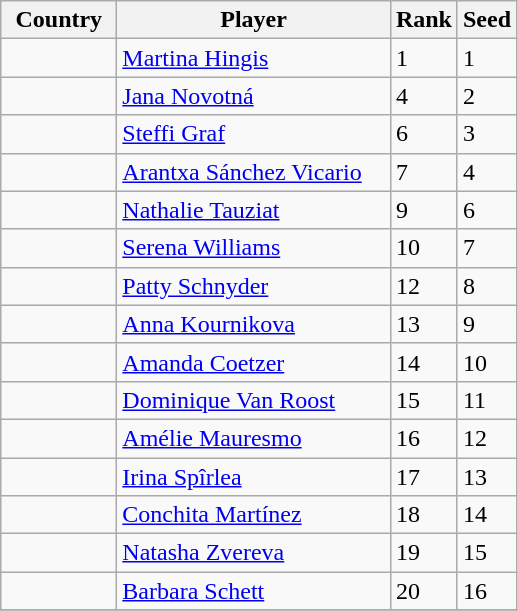<table class="wikitable" border="1">
<tr>
<th width="70">Country</th>
<th width="175">Player</th>
<th>Rank</th>
<th>Seed</th>
</tr>
<tr>
<td></td>
<td><a href='#'>Martina Hingis</a></td>
<td>1</td>
<td>1</td>
</tr>
<tr>
<td></td>
<td><a href='#'>Jana Novotná</a></td>
<td>4</td>
<td>2</td>
</tr>
<tr>
<td></td>
<td><a href='#'>Steffi Graf</a></td>
<td>6</td>
<td>3</td>
</tr>
<tr>
<td></td>
<td><a href='#'>Arantxa Sánchez Vicario</a></td>
<td>7</td>
<td>4</td>
</tr>
<tr>
<td></td>
<td><a href='#'>Nathalie Tauziat</a></td>
<td>9</td>
<td>6</td>
</tr>
<tr>
<td></td>
<td><a href='#'>Serena Williams</a></td>
<td>10</td>
<td>7</td>
</tr>
<tr>
<td></td>
<td><a href='#'>Patty Schnyder</a></td>
<td>12</td>
<td>8</td>
</tr>
<tr>
<td></td>
<td><a href='#'>Anna Kournikova</a></td>
<td>13</td>
<td>9</td>
</tr>
<tr>
<td></td>
<td><a href='#'>Amanda Coetzer</a></td>
<td>14</td>
<td>10</td>
</tr>
<tr>
<td></td>
<td><a href='#'>Dominique Van Roost</a></td>
<td>15</td>
<td>11</td>
</tr>
<tr>
<td></td>
<td><a href='#'>Amélie Mauresmo</a></td>
<td>16</td>
<td>12</td>
</tr>
<tr>
<td></td>
<td><a href='#'>Irina Spîrlea</a></td>
<td>17</td>
<td>13</td>
</tr>
<tr>
<td></td>
<td><a href='#'>Conchita Martínez</a></td>
<td>18</td>
<td>14</td>
</tr>
<tr>
<td></td>
<td><a href='#'>Natasha Zvereva</a></td>
<td>19</td>
<td>15</td>
</tr>
<tr>
<td></td>
<td><a href='#'>Barbara Schett</a></td>
<td>20</td>
<td>16</td>
</tr>
<tr>
</tr>
</table>
